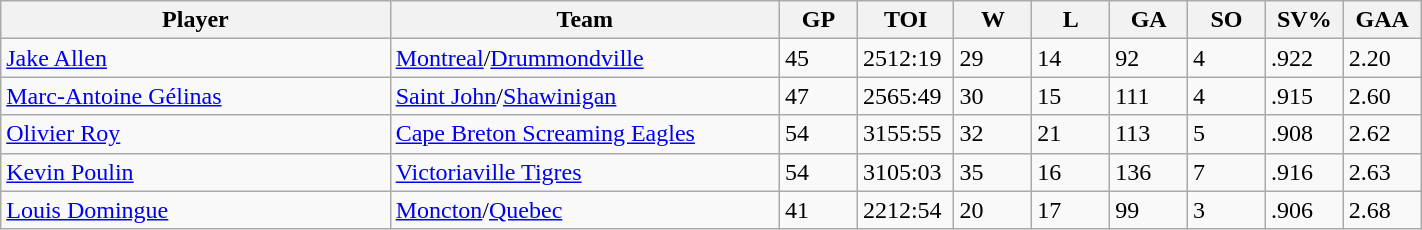<table class="wikitable" style="width: 75%">
<tr>
<th width=25%>Player</th>
<th width=25%>Team</th>
<th width=5%>GP</th>
<th width=5%>TOI</th>
<th width=5%>W</th>
<th width=5%>L</th>
<th width=5%>GA</th>
<th width=5%>SO</th>
<th width=5%>SV%</th>
<th width=5%>GAA</th>
</tr>
<tr>
<td><a href='#'>Jake Allen</a></td>
<td><a href='#'>Montreal</a>/<a href='#'>Drummondville</a></td>
<td>45</td>
<td>2512:19</td>
<td>29</td>
<td>14</td>
<td>92</td>
<td>4</td>
<td>.922</td>
<td>2.20</td>
</tr>
<tr>
<td><a href='#'>Marc-Antoine Gélinas</a></td>
<td><a href='#'>Saint John</a>/<a href='#'>Shawinigan</a></td>
<td>47</td>
<td>2565:49</td>
<td>30</td>
<td>15</td>
<td>111</td>
<td>4</td>
<td>.915</td>
<td>2.60</td>
</tr>
<tr>
<td><a href='#'>Olivier Roy</a></td>
<td><a href='#'>Cape Breton Screaming Eagles</a></td>
<td>54</td>
<td>3155:55</td>
<td>32</td>
<td>21</td>
<td>113</td>
<td>5</td>
<td>.908</td>
<td>2.62</td>
</tr>
<tr>
<td><a href='#'>Kevin Poulin</a></td>
<td><a href='#'>Victoriaville Tigres </a></td>
<td>54</td>
<td>3105:03</td>
<td>35</td>
<td>16</td>
<td>136</td>
<td>7</td>
<td>.916</td>
<td>2.63</td>
</tr>
<tr>
<td><a href='#'>Louis Domingue</a></td>
<td><a href='#'>Moncton</a>/<a href='#'>Quebec</a></td>
<td>41</td>
<td>2212:54</td>
<td>20</td>
<td>17</td>
<td>99</td>
<td>3</td>
<td>.906</td>
<td>2.68</td>
</tr>
</table>
